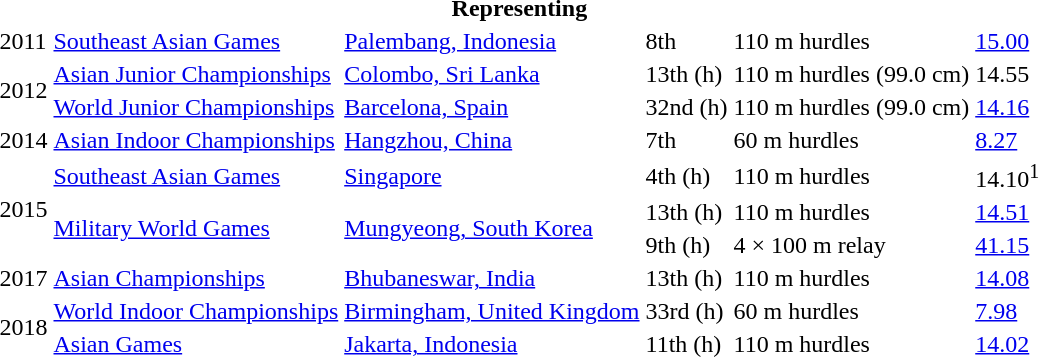<table>
<tr>
<th colspan="6">Representing </th>
</tr>
<tr>
<td>2011</td>
<td><a href='#'>Southeast Asian Games</a></td>
<td><a href='#'>Palembang, Indonesia</a></td>
<td>8th</td>
<td>110 m hurdles</td>
<td><a href='#'>15.00</a></td>
</tr>
<tr>
<td rowspan=2>2012</td>
<td><a href='#'>Asian Junior Championships</a></td>
<td><a href='#'>Colombo, Sri Lanka</a></td>
<td>13th (h)</td>
<td>110 m hurdles (99.0 cm)</td>
<td>14.55</td>
</tr>
<tr>
<td><a href='#'>World Junior Championships</a></td>
<td><a href='#'>Barcelona, Spain</a></td>
<td>32nd (h)</td>
<td>110 m hurdles (99.0 cm)</td>
<td><a href='#'>14.16</a></td>
</tr>
<tr>
<td>2014</td>
<td><a href='#'>Asian Indoor Championships</a></td>
<td><a href='#'>Hangzhou, China</a></td>
<td>7th</td>
<td>60 m hurdles</td>
<td><a href='#'>8.27</a></td>
</tr>
<tr>
<td rowspan=3>2015</td>
<td><a href='#'>Southeast Asian Games</a></td>
<td><a href='#'>Singapore</a></td>
<td>4th (h)</td>
<td>110 m hurdles</td>
<td>14.10<sup>1</sup></td>
</tr>
<tr>
<td rowspan=2><a href='#'>Military World Games</a></td>
<td rowspan=2><a href='#'>Mungyeong, South Korea</a></td>
<td>13th (h)</td>
<td>110 m hurdles</td>
<td><a href='#'>14.51</a></td>
</tr>
<tr>
<td>9th (h)</td>
<td>4 × 100 m relay</td>
<td><a href='#'>41.15</a></td>
</tr>
<tr>
<td>2017</td>
<td><a href='#'>Asian Championships</a></td>
<td><a href='#'>Bhubaneswar, India</a></td>
<td>13th (h)</td>
<td>110 m hurdles</td>
<td><a href='#'>14.08</a></td>
</tr>
<tr>
<td rowspan=2>2018</td>
<td><a href='#'>World Indoor Championships</a></td>
<td><a href='#'>Birmingham, United Kingdom</a></td>
<td>33rd (h)</td>
<td>60 m hurdles</td>
<td><a href='#'>7.98</a></td>
</tr>
<tr>
<td><a href='#'>Asian Games</a></td>
<td><a href='#'>Jakarta, Indonesia</a></td>
<td>11th (h)</td>
<td>110 m hurdles</td>
<td><a href='#'>14.02</a></td>
</tr>
</table>
